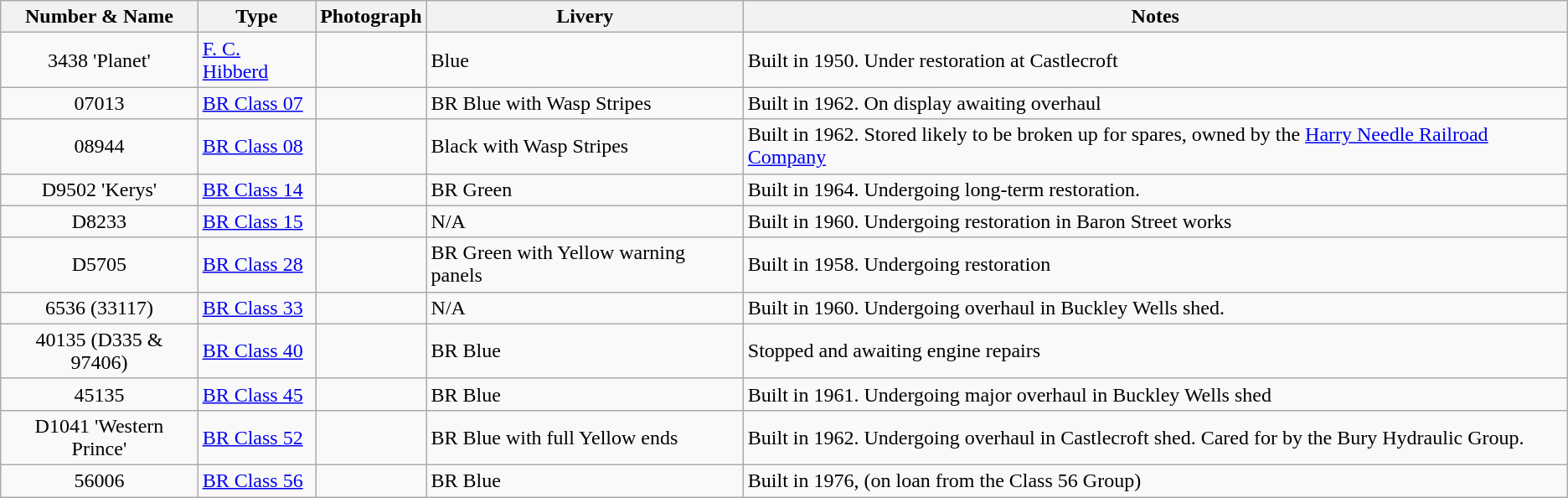<table class="wikitable">
<tr>
<th>Number & Name</th>
<th>Type</th>
<th>Photograph</th>
<th>Livery</th>
<th>Notes</th>
</tr>
<tr>
<td align="center">3438 'Planet'</td>
<td><a href='#'>F. C. Hibberd</a></td>
<td></td>
<td>Blue</td>
<td>Built in 1950. Under restoration at Castlecroft</td>
</tr>
<tr>
<td align="center">07013</td>
<td><a href='#'>BR Class 07</a></td>
<td></td>
<td>BR Blue with Wasp Stripes</td>
<td>Built in 1962. On display awaiting overhaul</td>
</tr>
<tr>
<td align="center">08944</td>
<td><a href='#'>BR Class 08</a></td>
<td></td>
<td>Black with Wasp Stripes</td>
<td>Built in 1962. Stored likely to be broken up for spares, owned by the <a href='#'>Harry Needle Railroad Company</a></td>
</tr>
<tr>
<td align="center">D9502 'Kerys'</td>
<td><a href='#'>BR Class 14</a></td>
<td></td>
<td>BR Green</td>
<td>Built in 1964. Undergoing long-term restoration.</td>
</tr>
<tr>
<td align="center">D8233</td>
<td><a href='#'>BR Class 15</a></td>
<td></td>
<td>N/A</td>
<td>Built in 1960. Undergoing restoration in Baron Street works</td>
</tr>
<tr>
<td align="center">D5705</td>
<td><a href='#'>BR Class 28</a></td>
<td></td>
<td>BR Green with Yellow warning panels</td>
<td>Built in 1958. Undergoing restoration</td>
</tr>
<tr>
<td align="center">6536 (33117)</td>
<td><a href='#'>BR Class 33</a></td>
<td></td>
<td>N/A</td>
<td>Built in 1960. Undergoing overhaul in Buckley Wells shed.</td>
</tr>
<tr>
<td align="center">40135 (D335 & 97406)</td>
<td><a href='#'>BR Class 40</a></td>
<td></td>
<td>BR Blue</td>
<td>Stopped and awaiting engine repairs</td>
</tr>
<tr>
<td align="center">45135</td>
<td><a href='#'>BR Class 45</a></td>
<td></td>
<td>BR Blue</td>
<td>Built in 1961. Undergoing major overhaul in Buckley Wells shed</td>
</tr>
<tr>
<td align="center">D1041 'Western Prince'</td>
<td><a href='#'>BR Class 52</a></td>
<td></td>
<td>BR Blue with full Yellow ends</td>
<td>Built in 1962. Undergoing overhaul in Castlecroft shed. Cared for by the Bury Hydraulic Group.</td>
</tr>
<tr>
<td align="center">56006</td>
<td><a href='#'>BR Class 56</a></td>
<td></td>
<td>BR Blue</td>
<td>Built in 1976, (on loan from the Class 56 Group)</td>
</tr>
</table>
